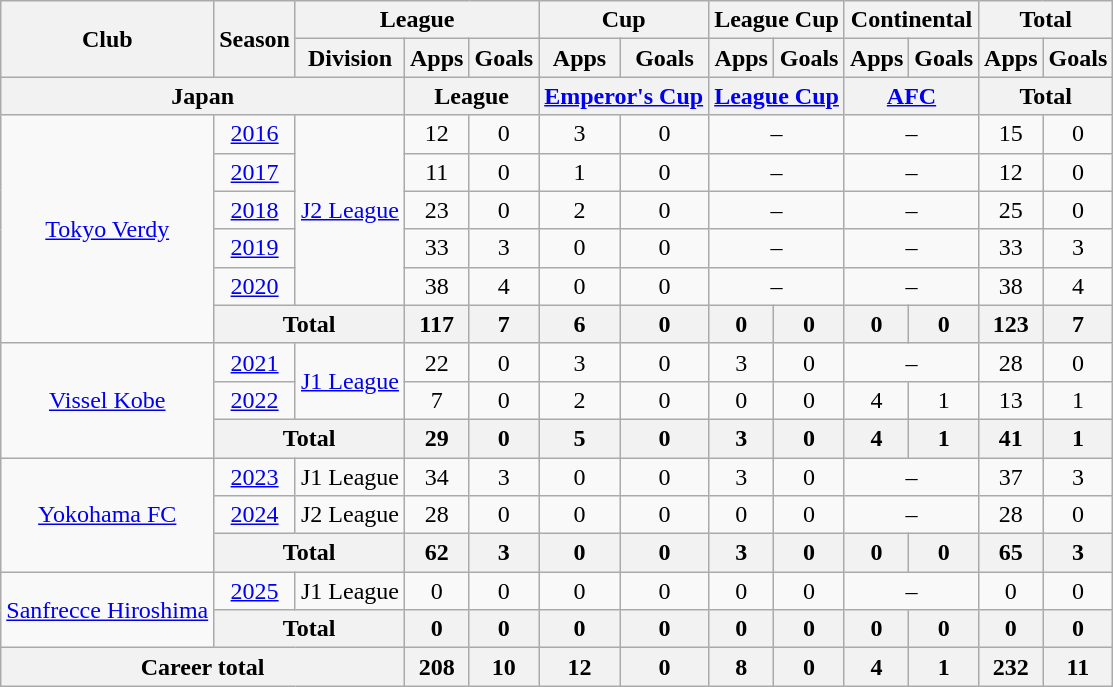<table class="wikitable" style="text-align:center">
<tr>
<th rowspan=2>Club</th>
<th rowspan=2>Season</th>
<th colspan=3>League</th>
<th colspan=2>Cup</th>
<th colspan=2>League Cup</th>
<th colspan=2>Continental</th>
<th colspan=2>Total</th>
</tr>
<tr>
<th>Division</th>
<th>Apps</th>
<th>Goals</th>
<th>Apps</th>
<th>Goals</th>
<th>Apps</th>
<th>Goals</th>
<th>Apps</th>
<th>Goals</th>
<th>Apps</th>
<th>Goals</th>
</tr>
<tr>
<th colspan=3>Japan</th>
<th colspan=2>League</th>
<th colspan=2><a href='#'>Emperor's Cup</a></th>
<th colspan=2><a href='#'>League Cup</a></th>
<th colspan=2><a href='#'>AFC</a></th>
<th colspan=2>Total</th>
</tr>
<tr>
<td rowspan="6"><a href='#'>Tokyo Verdy</a></td>
<td><a href='#'>2016</a></td>
<td rowspan="5"><a href='#'>J2 League</a></td>
<td>12</td>
<td>0</td>
<td>3</td>
<td>0</td>
<td colspan="2">–</td>
<td colspan="2">–</td>
<td>15</td>
<td>0</td>
</tr>
<tr>
<td><a href='#'>2017</a></td>
<td>11</td>
<td>0</td>
<td>1</td>
<td>0</td>
<td colspan="2">–</td>
<td colspan="2">–</td>
<td>12</td>
<td>0</td>
</tr>
<tr>
<td><a href='#'>2018</a></td>
<td>23</td>
<td>0</td>
<td>2</td>
<td>0</td>
<td colspan="2">–</td>
<td colspan="2">–</td>
<td>25</td>
<td>0</td>
</tr>
<tr>
<td><a href='#'>2019</a></td>
<td>33</td>
<td>3</td>
<td>0</td>
<td>0</td>
<td colspan="2">–</td>
<td colspan="2">–</td>
<td>33</td>
<td>3</td>
</tr>
<tr>
<td><a href='#'>2020</a></td>
<td>38</td>
<td>4</td>
<td>0</td>
<td>0</td>
<td colspan="2">–</td>
<td colspan="2">–</td>
<td>38</td>
<td>4</td>
</tr>
<tr>
<th colspan="2">Total</th>
<th>117</th>
<th>7</th>
<th>6</th>
<th>0</th>
<th>0</th>
<th>0</th>
<th>0</th>
<th>0</th>
<th>123</th>
<th>7</th>
</tr>
<tr>
<td rowspan="3"><a href='#'>Vissel Kobe</a></td>
<td><a href='#'>2021</a></td>
<td rowspan="2"><a href='#'>J1 League</a></td>
<td>22</td>
<td>0</td>
<td>3</td>
<td>0</td>
<td>3</td>
<td>0</td>
<td colspan="2">–</td>
<td>28</td>
<td>0</td>
</tr>
<tr>
<td><a href='#'>2022</a></td>
<td>7</td>
<td>0</td>
<td>2</td>
<td>0</td>
<td>0</td>
<td>0</td>
<td>4</td>
<td>1</td>
<td>13</td>
<td>1</td>
</tr>
<tr>
<th colspan="2">Total</th>
<th>29</th>
<th>0</th>
<th>5</th>
<th>0</th>
<th>3</th>
<th>0</th>
<th>4</th>
<th>1</th>
<th>41</th>
<th>1</th>
</tr>
<tr>
<td rowspan="3"><a href='#'>Yokohama FC</a></td>
<td><a href='#'>2023</a></td>
<td>J1 League</td>
<td>34</td>
<td>3</td>
<td>0</td>
<td>0</td>
<td>3</td>
<td>0</td>
<td colspan="2">–</td>
<td>37</td>
<td>3</td>
</tr>
<tr>
<td><a href='#'>2024</a></td>
<td>J2 League</td>
<td>28</td>
<td>0</td>
<td>0</td>
<td>0</td>
<td>0</td>
<td>0</td>
<td colspan="2">–</td>
<td>28</td>
<td>0</td>
</tr>
<tr>
<th colspan="2">Total</th>
<th>62</th>
<th>3</th>
<th>0</th>
<th>0</th>
<th>3</th>
<th>0</th>
<th>0</th>
<th>0</th>
<th>65</th>
<th>3</th>
</tr>
<tr>
<td rowspan="2"><a href='#'>Sanfrecce Hiroshima</a></td>
<td><a href='#'>2025</a></td>
<td>J1 League</td>
<td>0</td>
<td>0</td>
<td>0</td>
<td>0</td>
<td>0</td>
<td>0</td>
<td colspan="2">–</td>
<td>0</td>
<td>0</td>
</tr>
<tr>
<th colspan="2">Total</th>
<th>0</th>
<th>0</th>
<th>0</th>
<th>0</th>
<th>0</th>
<th>0</th>
<th>0</th>
<th>0</th>
<th>0</th>
<th>0</th>
</tr>
<tr>
<th colspan="3">Career total</th>
<th>208</th>
<th>10</th>
<th>12</th>
<th>0</th>
<th>8</th>
<th>0</th>
<th>4</th>
<th>1</th>
<th>232</th>
<th>11</th>
</tr>
</table>
